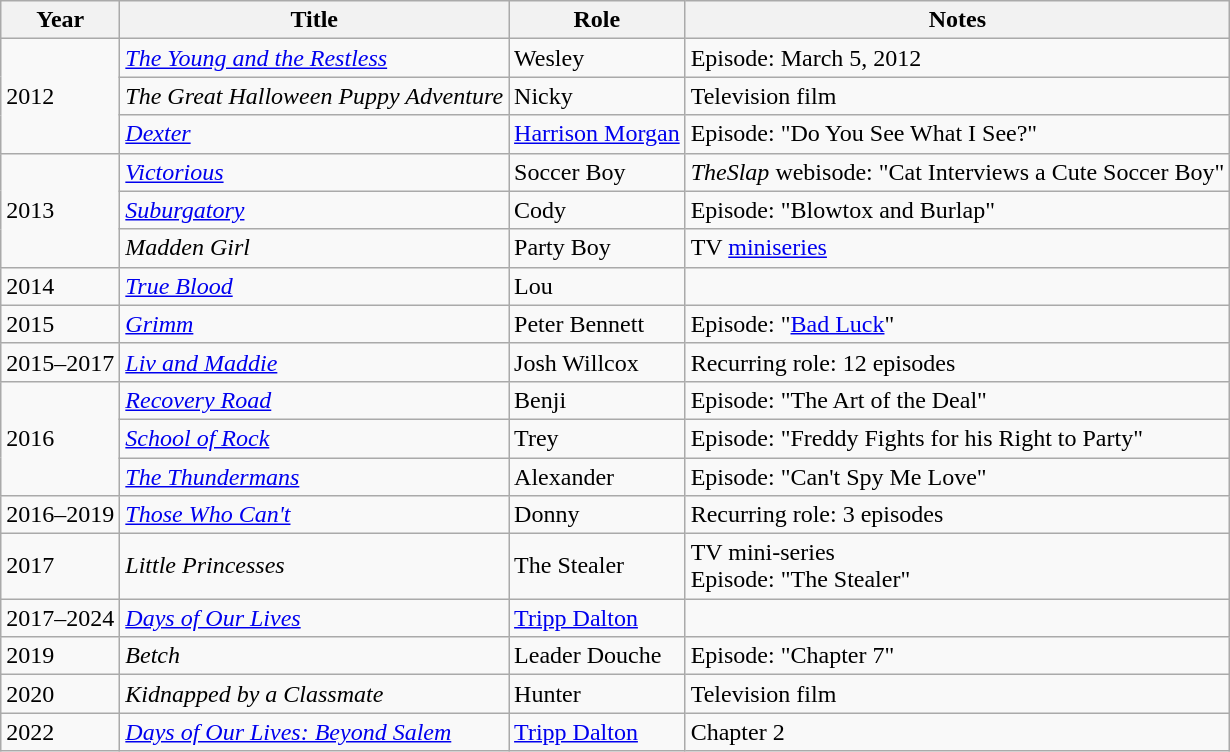<table class="wikitable sortable">
<tr>
<th>Year</th>
<th>Title</th>
<th>Role</th>
<th class="unsortable">Notes</th>
</tr>
<tr>
<td rowspan="3">2012</td>
<td><em><a href='#'>The Young and the Restless</a></em></td>
<td>Wesley</td>
<td>Episode: March 5, 2012</td>
</tr>
<tr>
<td><em>The Great Halloween Puppy Adventure</em></td>
<td>Nicky</td>
<td>Television film</td>
</tr>
<tr>
<td><em><a href='#'>Dexter</a></em></td>
<td><a href='#'>Harrison Morgan</a></td>
<td>Episode: "Do You See What I See?"</td>
</tr>
<tr>
<td rowspan="3">2013</td>
<td><em><a href='#'>Victorious</a></em></td>
<td>Soccer Boy</td>
<td><em>TheSlap</em> webisode: "Cat Interviews a Cute Soccer Boy"</td>
</tr>
<tr>
<td><em><a href='#'>Suburgatory</a></em></td>
<td>Cody</td>
<td>Episode: "Blowtox and Burlap"</td>
</tr>
<tr>
<td><em>Madden Girl</em></td>
<td>Party Boy</td>
<td>TV <a href='#'>miniseries</a></td>
</tr>
<tr>
<td>2014</td>
<td><em><a href='#'>True Blood</a></em></td>
<td>Lou</td>
<td></td>
</tr>
<tr>
<td>2015</td>
<td><em><a href='#'>Grimm</a></em></td>
<td>Peter Bennett</td>
<td>Episode: "<a href='#'>Bad Luck</a>"</td>
</tr>
<tr>
<td>2015–2017</td>
<td><em><a href='#'>Liv and Maddie</a></em></td>
<td>Josh Willcox</td>
<td>Recurring role: 12 episodes</td>
</tr>
<tr>
<td rowspan="3">2016</td>
<td><em><a href='#'>Recovery Road</a></em></td>
<td>Benji</td>
<td>Episode: "The Art of the Deal"</td>
</tr>
<tr>
<td><em><a href='#'>School of Rock</a></em></td>
<td>Trey</td>
<td>Episode: "Freddy Fights for his Right to Party"</td>
</tr>
<tr>
<td><em><a href='#'>The Thundermans</a></em></td>
<td>Alexander</td>
<td>Episode: "Can't Spy Me Love"</td>
</tr>
<tr>
<td>2016–2019</td>
<td><em><a href='#'>Those Who Can't</a></em></td>
<td>Donny</td>
<td>Recurring role: 3 episodes</td>
</tr>
<tr>
<td>2017</td>
<td><em>Little Princesses</em></td>
<td>The Stealer</td>
<td>TV mini-series<br>Episode: "The Stealer"</td>
</tr>
<tr>
<td>2017–2024</td>
<td><em><a href='#'>Days of Our Lives</a></em></td>
<td><a href='#'>Tripp Dalton</a></td>
<td></td>
</tr>
<tr>
<td>2019</td>
<td><em>Betch</em></td>
<td>Leader Douche</td>
<td>Episode: "Chapter 7"</td>
</tr>
<tr>
<td>2020</td>
<td><em>Kidnapped by a Classmate</em></td>
<td>Hunter</td>
<td>Television film</td>
</tr>
<tr>
<td>2022</td>
<td><em><a href='#'>Days of Our Lives: Beyond Salem</a></em></td>
<td><a href='#'>Tripp Dalton</a></td>
<td>Chapter 2</td>
</tr>
</table>
